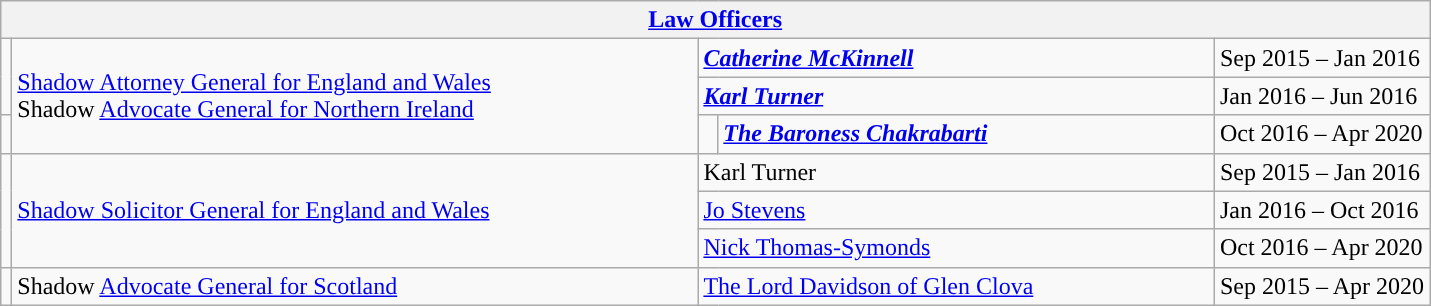<table class="wikitable">
<tr>
<th colspan="5"><a href='#'>Law Officers</a></th>
</tr>
<tr>
<td rowspan="2" style="background: "></td>
<td rowspan="3" style="width: 450px;"><a href='#'>Shadow Attorney General for England and Wales</a><br>Shadow <a href='#'>Advocate General for Northern Ireland</a></td>
<td colspan="2" style="width: 337px;"><strong><em><a href='#'>Catherine McKinnell</a></em></strong></td>
<td>Sep 2015 – Jan 2016</td>
</tr>
<tr>
<td colspan="2"><strong><a href='#'><em>Karl Turner</em></a></strong></td>
<td>Jan 2016 – Jun 2016</td>
</tr>
<tr>
<td style="background: "></td>
<td style="background: "></td>
<td><strong><a href='#'><em>The</em> <em>Baroness Chakrabarti</em></a></strong></td>
<td>Oct 2016 – Apr 2020</td>
</tr>
<tr>
<td rowspan="3" style="background: "></td>
<td rowspan="3"><a href='#'>Shadow Solicitor General for England and Wales</a></td>
<td colspan="2">Karl Turner</td>
<td>Sep 2015 – Jan 2016</td>
</tr>
<tr>
<td colspan="2"><a href='#'>Jo Stevens</a></td>
<td>Jan 2016 – Oct 2016</td>
</tr>
<tr>
<td colspan="2"><a href='#'>Nick Thomas-Symonds</a></td>
<td>Oct 2016 – Apr 2020</td>
</tr>
<tr>
<td rowspan="1" style="background: "></td>
<td rowspan="1">Shadow <a href='#'>Advocate General for Scotland</a></td>
<td colspan="2"><a href='#'>The Lord Davidson of Glen Clova</a></td>
<td>Sep 2015 – Apr 2020</td>
</tr>
</table>
